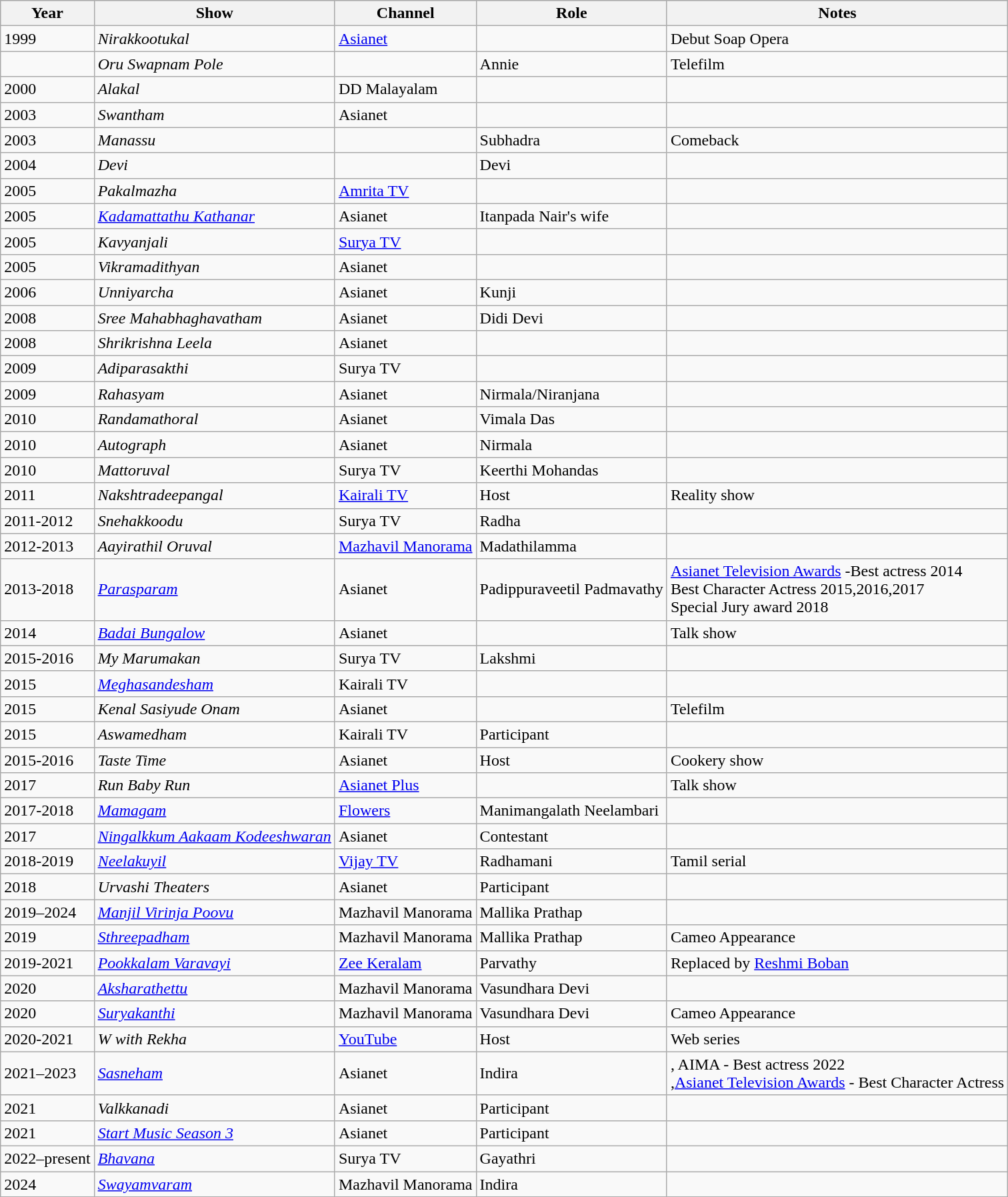<table class="wikitable">
<tr style="background:#ccc; text-align:center;">
<th>Year</th>
<th>Show</th>
<th>Channel</th>
<th>Role</th>
<th>Notes</th>
</tr>
<tr>
<td>1999</td>
<td><em>Nirakkootukal</em></td>
<td><a href='#'>Asianet</a></td>
<td></td>
<td>Debut Soap Opera</td>
</tr>
<tr>
<td></td>
<td><em>Oru Swapnam Pole</em></td>
<td></td>
<td>Annie</td>
<td>Telefilm</td>
</tr>
<tr>
<td>2000</td>
<td><em>Alakal</em></td>
<td>DD Malayalam</td>
<td></td>
<td></td>
</tr>
<tr>
<td>2003</td>
<td><em>Swantham</em></td>
<td>Asianet</td>
<td></td>
<td></td>
</tr>
<tr>
<td>2003</td>
<td><em>Manassu</em></td>
<td></td>
<td>Subhadra</td>
<td>Comeback</td>
</tr>
<tr>
<td>2004</td>
<td><em>Devi</em></td>
<td></td>
<td>Devi</td>
<td></td>
</tr>
<tr>
<td>2005</td>
<td><em>Pakalmazha</em></td>
<td><a href='#'>Amrita TV</a></td>
<td></td>
<td></td>
</tr>
<tr>
<td>2005</td>
<td><em><a href='#'>Kadamattathu Kathanar</a></em></td>
<td>Asianet</td>
<td>Itanpada Nair's wife</td>
<td></td>
</tr>
<tr>
<td>2005</td>
<td><em>Kavyanjali</em></td>
<td><a href='#'>Surya TV</a></td>
<td></td>
<td></td>
</tr>
<tr>
<td>2005</td>
<td><em>Vikramadithyan</em></td>
<td>Asianet</td>
<td></td>
<td></td>
</tr>
<tr>
<td>2006</td>
<td><em>Unniyarcha</em></td>
<td>Asianet</td>
<td>Kunji</td>
<td></td>
</tr>
<tr>
<td>2008</td>
<td><em>Sree Mahabhaghavatham</em></td>
<td>Asianet</td>
<td>Didi Devi</td>
<td></td>
</tr>
<tr>
<td>2008</td>
<td><em>Shrikrishna Leela</em></td>
<td>Asianet</td>
<td></td>
<td></td>
</tr>
<tr>
<td>2009</td>
<td><em>Adiparasakthi</em></td>
<td>Surya TV</td>
<td></td>
<td></td>
</tr>
<tr>
<td>2009</td>
<td><em>Rahasyam</em></td>
<td>Asianet</td>
<td>Nirmala/Niranjana</td>
<td></td>
</tr>
<tr>
<td>2010</td>
<td><em>Randamathoral</em></td>
<td>Asianet</td>
<td>Vimala Das</td>
<td></td>
</tr>
<tr>
<td>2010</td>
<td><em>Autograph </em></td>
<td>Asianet</td>
<td>Nirmala</td>
<td></td>
</tr>
<tr>
<td>2010</td>
<td><em>Mattoruval</em></td>
<td>Surya TV</td>
<td>Keerthi Mohandas</td>
<td></td>
</tr>
<tr>
<td>2011</td>
<td><em>Nakshtradeepangal</em></td>
<td><a href='#'>Kairali TV</a></td>
<td>Host</td>
<td>Reality show</td>
</tr>
<tr>
<td>2011-2012</td>
<td><em>Snehakkoodu</em></td>
<td>Surya TV</td>
<td>Radha</td>
<td></td>
</tr>
<tr>
<td>2012-2013</td>
<td><em>Aayirathil Oruval</em></td>
<td><a href='#'>Mazhavil Manorama</a></td>
<td>Madathilamma</td>
<td></td>
</tr>
<tr>
<td>2013-2018</td>
<td><em><a href='#'>Parasparam</a></em></td>
<td>Asianet</td>
<td>Padippuraveetil Padmavathy</td>
<td> <a href='#'>Asianet Television Awards</a> -Best actress 2014 <br> Best Character Actress 2015,2016,2017 <br> Special Jury  award 2018</td>
</tr>
<tr>
<td>2014</td>
<td><em><a href='#'>Badai Bungalow</a></em></td>
<td>Asianet</td>
<td></td>
<td>Talk show</td>
</tr>
<tr>
<td>2015-2016</td>
<td><em>My Marumakan</em></td>
<td>Surya TV</td>
<td>Lakshmi</td>
<td></td>
</tr>
<tr>
<td>2015</td>
<td><em><a href='#'>Meghasandesham</a></em></td>
<td>Kairali TV</td>
<td></td>
<td></td>
</tr>
<tr>
<td>2015</td>
<td><em>Kenal Sasiyude Onam</em></td>
<td>Asianet</td>
<td></td>
<td>Telefilm</td>
</tr>
<tr>
<td>2015</td>
<td><em>Aswamedham</em></td>
<td>Kairali TV</td>
<td>Participant</td>
<td></td>
</tr>
<tr>
<td>2015-2016</td>
<td><em>Taste Time</em></td>
<td>Asianet</td>
<td>Host</td>
<td>Cookery show</td>
</tr>
<tr>
<td>2017</td>
<td><em>Run Baby Run</em></td>
<td><a href='#'>Asianet Plus</a></td>
<td></td>
<td>Talk show</td>
</tr>
<tr>
<td>2017-2018</td>
<td><em><a href='#'>Mamagam</a></em></td>
<td><a href='#'>Flowers</a></td>
<td>Manimangalath Neelambari</td>
<td></td>
</tr>
<tr>
<td>2017</td>
<td><em><a href='#'>Ningalkkum Aakaam Kodeeshwaran</a></em></td>
<td>Asianet</td>
<td>Contestant</td>
<td></td>
</tr>
<tr>
<td>2018-2019</td>
<td><em><a href='#'>Neelakuyil</a></em></td>
<td><a href='#'>Vijay TV</a></td>
<td>Radhamani</td>
<td>Tamil serial</td>
</tr>
<tr>
<td>2018</td>
<td><em>Urvashi Theaters</em></td>
<td>Asianet</td>
<td>Participant</td>
<td></td>
</tr>
<tr>
<td>2019–2024</td>
<td><em><a href='#'>Manjil Virinja Poovu </a></em></td>
<td>Mazhavil Manorama</td>
<td>Mallika Prathap</td>
<td></td>
</tr>
<tr>
<td>2019</td>
<td><em><a href='#'>Sthreepadham</a></em></td>
<td>Mazhavil Manorama</td>
<td>Mallika Prathap</td>
<td>Cameo Appearance</td>
</tr>
<tr>
<td>2019-2021</td>
<td><em><a href='#'>Pookkalam Varavayi</a></em></td>
<td><a href='#'>Zee Keralam</a></td>
<td>Parvathy</td>
<td>Replaced by <a href='#'>Reshmi Boban</a></td>
</tr>
<tr>
<td>2020</td>
<td><em><a href='#'>Aksharathettu</a></em></td>
<td>Mazhavil Manorama</td>
<td>Vasundhara Devi</td>
<td></td>
</tr>
<tr>
<td>2020</td>
<td><em><a href='#'>Suryakanthi</a></em></td>
<td>Mazhavil Manorama</td>
<td>Vasundhara Devi</td>
<td>Cameo Appearance</td>
</tr>
<tr>
<td>2020-2021</td>
<td><em>W with Rekha</em></td>
<td><a href='#'>YouTube</a></td>
<td>Host</td>
<td>Web series</td>
</tr>
<tr>
<td>2021–2023</td>
<td><em><a href='#'>Sasneham</a></em></td>
<td>Asianet</td>
<td>Indira</td>
<td>, AIMA - Best actress 2022 <br>,<a href='#'>Asianet Television Awards</a> - Best Character Actress</td>
</tr>
<tr>
<td>2021</td>
<td><em>Valkkanadi</em></td>
<td>Asianet</td>
<td>Participant</td>
<td></td>
</tr>
<tr>
<td>2021</td>
<td><em><a href='#'>Start Music Season 3</a></em></td>
<td>Asianet</td>
<td>Participant</td>
<td></td>
</tr>
<tr>
<td>2022–present</td>
<td><em><a href='#'>Bhavana</a></em></td>
<td>Surya TV</td>
<td>Gayathri</td>
<td></td>
</tr>
<tr>
<td>2024</td>
<td><em><a href='#'>Swayamvaram</a></em></td>
<td>Mazhavil Manorama</td>
<td>Indira</td>
<td></td>
</tr>
</table>
